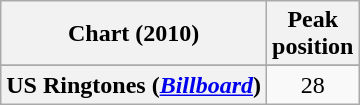<table class="wikitable sortable plainrowheaders" style="text-align:center">
<tr>
<th>Chart (2010)</th>
<th>Peak <br>position</th>
</tr>
<tr>
</tr>
<tr>
</tr>
<tr>
</tr>
<tr>
<th scope="row">US Ringtones (<em><a href='#'>Billboard</a></em>)</th>
<td>28</td>
</tr>
</table>
